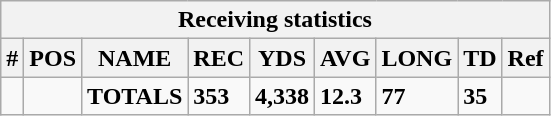<table class="wikitable sortable collapsible collapsed">
<tr>
<th colspan="9">Receiving statistics</th>
</tr>
<tr>
<th>#</th>
<th>POS</th>
<th>NAME</th>
<th>REC</th>
<th>YDS</th>
<th>AVG</th>
<th>LONG</th>
<th>TD</th>
<th>Ref</th>
</tr>
<tr>
<td></td>
<td></td>
<td><strong>TOTALS</strong></td>
<td><strong>353</strong></td>
<td><strong>4,338</strong></td>
<td><strong>12.3</strong></td>
<td><strong>77</strong></td>
<td><strong>35</strong></td>
<td></td>
</tr>
</table>
